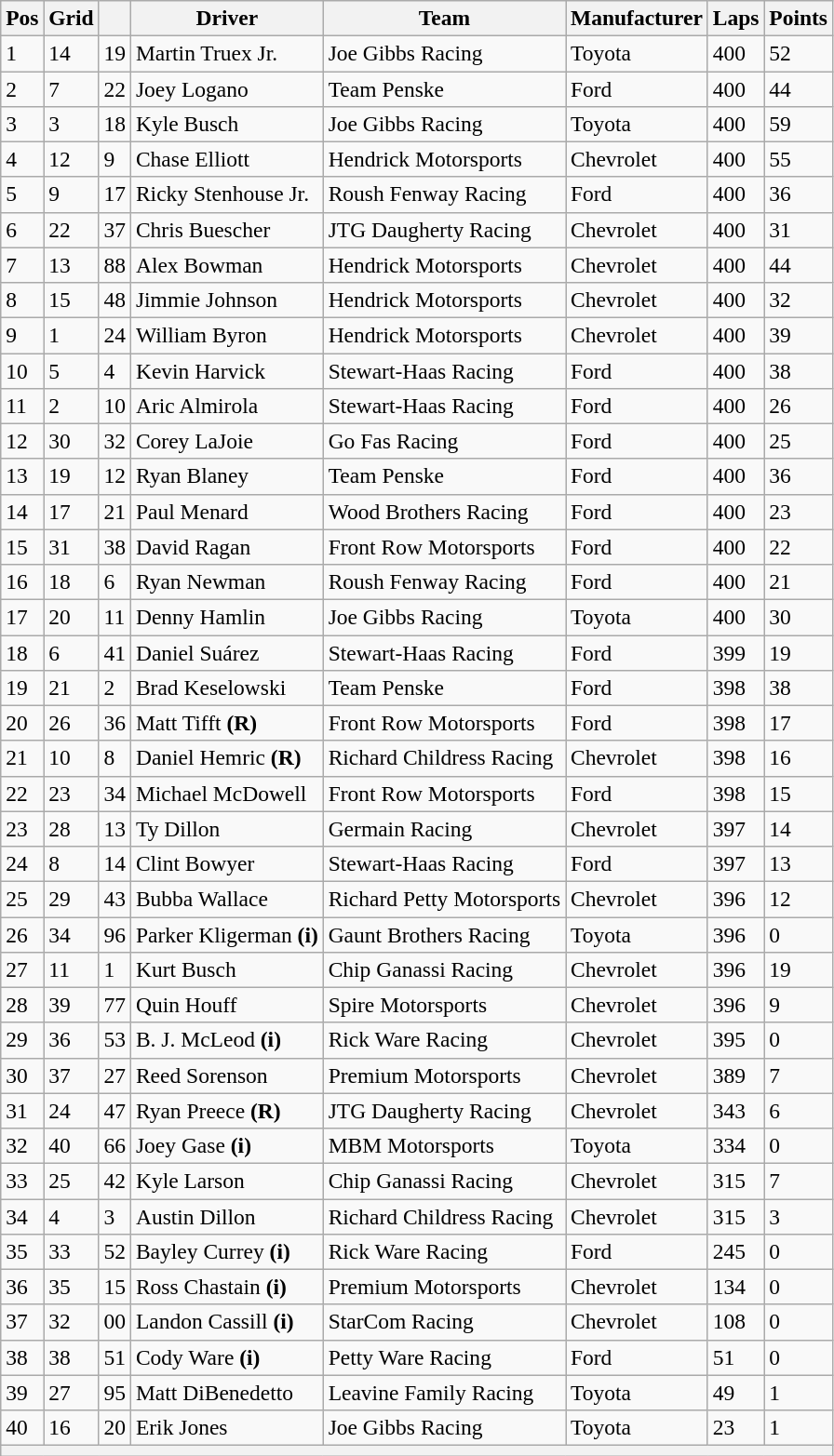<table class="wikitable" style="font-size:98%">
<tr>
<th>Pos</th>
<th>Grid</th>
<th></th>
<th>Driver</th>
<th>Team</th>
<th>Manufacturer</th>
<th>Laps</th>
<th>Points</th>
</tr>
<tr>
<td>1</td>
<td>14</td>
<td>19</td>
<td>Martin Truex Jr.</td>
<td>Joe Gibbs Racing</td>
<td>Toyota</td>
<td>400</td>
<td>52</td>
</tr>
<tr>
<td>2</td>
<td>7</td>
<td>22</td>
<td>Joey Logano</td>
<td>Team Penske</td>
<td>Ford</td>
<td>400</td>
<td>44</td>
</tr>
<tr>
<td>3</td>
<td>3</td>
<td>18</td>
<td>Kyle Busch</td>
<td>Joe Gibbs Racing</td>
<td>Toyota</td>
<td>400</td>
<td>59</td>
</tr>
<tr>
<td>4</td>
<td>12</td>
<td>9</td>
<td>Chase Elliott</td>
<td>Hendrick Motorsports</td>
<td>Chevrolet</td>
<td>400</td>
<td>55</td>
</tr>
<tr>
<td>5</td>
<td>9</td>
<td>17</td>
<td>Ricky Stenhouse Jr.</td>
<td>Roush Fenway Racing</td>
<td>Ford</td>
<td>400</td>
<td>36</td>
</tr>
<tr>
<td>6</td>
<td>22</td>
<td>37</td>
<td>Chris Buescher</td>
<td>JTG Daugherty Racing</td>
<td>Chevrolet</td>
<td>400</td>
<td>31</td>
</tr>
<tr>
<td>7</td>
<td>13</td>
<td>88</td>
<td>Alex Bowman</td>
<td>Hendrick Motorsports</td>
<td>Chevrolet</td>
<td>400</td>
<td>44</td>
</tr>
<tr>
<td>8</td>
<td>15</td>
<td>48</td>
<td>Jimmie Johnson</td>
<td>Hendrick Motorsports</td>
<td>Chevrolet</td>
<td>400</td>
<td>32</td>
</tr>
<tr>
<td>9</td>
<td>1</td>
<td>24</td>
<td>William Byron</td>
<td>Hendrick Motorsports</td>
<td>Chevrolet</td>
<td>400</td>
<td>39</td>
</tr>
<tr>
<td>10</td>
<td>5</td>
<td>4</td>
<td>Kevin Harvick</td>
<td>Stewart-Haas Racing</td>
<td>Ford</td>
<td>400</td>
<td>38</td>
</tr>
<tr>
<td>11</td>
<td>2</td>
<td>10</td>
<td>Aric Almirola</td>
<td>Stewart-Haas Racing</td>
<td>Ford</td>
<td>400</td>
<td>26</td>
</tr>
<tr>
<td>12</td>
<td>30</td>
<td>32</td>
<td>Corey LaJoie</td>
<td>Go Fas Racing</td>
<td>Ford</td>
<td>400</td>
<td>25</td>
</tr>
<tr>
<td>13</td>
<td>19</td>
<td>12</td>
<td>Ryan Blaney</td>
<td>Team Penske</td>
<td>Ford</td>
<td>400</td>
<td>36</td>
</tr>
<tr>
<td>14</td>
<td>17</td>
<td>21</td>
<td>Paul Menard</td>
<td>Wood Brothers Racing</td>
<td>Ford</td>
<td>400</td>
<td>23</td>
</tr>
<tr>
<td>15</td>
<td>31</td>
<td>38</td>
<td>David Ragan</td>
<td>Front Row Motorsports</td>
<td>Ford</td>
<td>400</td>
<td>22</td>
</tr>
<tr>
<td>16</td>
<td>18</td>
<td>6</td>
<td>Ryan Newman</td>
<td>Roush Fenway Racing</td>
<td>Ford</td>
<td>400</td>
<td>21</td>
</tr>
<tr>
<td>17</td>
<td>20</td>
<td>11</td>
<td>Denny Hamlin</td>
<td>Joe Gibbs Racing</td>
<td>Toyota</td>
<td>400</td>
<td>30</td>
</tr>
<tr>
<td>18</td>
<td>6</td>
<td>41</td>
<td>Daniel Suárez</td>
<td>Stewart-Haas Racing</td>
<td>Ford</td>
<td>399</td>
<td>19</td>
</tr>
<tr>
<td>19</td>
<td>21</td>
<td>2</td>
<td>Brad Keselowski</td>
<td>Team Penske</td>
<td>Ford</td>
<td>398</td>
<td>38</td>
</tr>
<tr>
<td>20</td>
<td>26</td>
<td>36</td>
<td>Matt Tifft <strong>(R)</strong></td>
<td>Front Row Motorsports</td>
<td>Ford</td>
<td>398</td>
<td>17</td>
</tr>
<tr>
<td>21</td>
<td>10</td>
<td>8</td>
<td>Daniel Hemric <strong>(R)</strong></td>
<td>Richard Childress Racing</td>
<td>Chevrolet</td>
<td>398</td>
<td>16</td>
</tr>
<tr>
<td>22</td>
<td>23</td>
<td>34</td>
<td>Michael McDowell</td>
<td>Front Row Motorsports</td>
<td>Ford</td>
<td>398</td>
<td>15</td>
</tr>
<tr>
<td>23</td>
<td>28</td>
<td>13</td>
<td>Ty Dillon</td>
<td>Germain Racing</td>
<td>Chevrolet</td>
<td>397</td>
<td>14</td>
</tr>
<tr>
<td>24</td>
<td>8</td>
<td>14</td>
<td>Clint Bowyer</td>
<td>Stewart-Haas Racing</td>
<td>Ford</td>
<td>397</td>
<td>13</td>
</tr>
<tr>
<td>25</td>
<td>29</td>
<td>43</td>
<td>Bubba Wallace</td>
<td>Richard Petty Motorsports</td>
<td>Chevrolet</td>
<td>396</td>
<td>12</td>
</tr>
<tr>
<td>26</td>
<td>34</td>
<td>96</td>
<td>Parker Kligerman <strong>(i)</strong></td>
<td>Gaunt Brothers Racing</td>
<td>Toyota</td>
<td>396</td>
<td>0</td>
</tr>
<tr>
<td>27</td>
<td>11</td>
<td>1</td>
<td>Kurt Busch</td>
<td>Chip Ganassi Racing</td>
<td>Chevrolet</td>
<td>396</td>
<td>19</td>
</tr>
<tr>
<td>28</td>
<td>39</td>
<td>77</td>
<td>Quin Houff</td>
<td>Spire Motorsports</td>
<td>Chevrolet</td>
<td>396</td>
<td>9</td>
</tr>
<tr>
<td>29</td>
<td>36</td>
<td>53</td>
<td>B. J. McLeod <strong>(i)</strong></td>
<td>Rick Ware Racing</td>
<td>Chevrolet</td>
<td>395</td>
<td>0</td>
</tr>
<tr>
<td>30</td>
<td>37</td>
<td>27</td>
<td>Reed Sorenson</td>
<td>Premium Motorsports</td>
<td>Chevrolet</td>
<td>389</td>
<td>7</td>
</tr>
<tr>
<td>31</td>
<td>24</td>
<td>47</td>
<td>Ryan Preece <strong>(R)</strong></td>
<td>JTG Daugherty Racing</td>
<td>Chevrolet</td>
<td>343</td>
<td>6</td>
</tr>
<tr>
<td>32</td>
<td>40</td>
<td>66</td>
<td>Joey Gase <strong>(i)</strong></td>
<td>MBM Motorsports</td>
<td>Toyota</td>
<td>334</td>
<td>0</td>
</tr>
<tr>
<td>33</td>
<td>25</td>
<td>42</td>
<td>Kyle Larson</td>
<td>Chip Ganassi Racing</td>
<td>Chevrolet</td>
<td>315</td>
<td>7</td>
</tr>
<tr>
<td>34</td>
<td>4</td>
<td>3</td>
<td>Austin Dillon</td>
<td>Richard Childress Racing</td>
<td>Chevrolet</td>
<td>315</td>
<td>3</td>
</tr>
<tr>
<td>35</td>
<td>33</td>
<td>52</td>
<td>Bayley Currey <strong>(i)</strong></td>
<td>Rick Ware Racing</td>
<td>Ford</td>
<td>245</td>
<td>0</td>
</tr>
<tr>
<td>36</td>
<td>35</td>
<td>15</td>
<td>Ross Chastain <strong>(i)</strong></td>
<td>Premium Motorsports</td>
<td>Chevrolet</td>
<td>134</td>
<td>0</td>
</tr>
<tr>
<td>37</td>
<td>32</td>
<td>00</td>
<td>Landon Cassill <strong>(i)</strong></td>
<td>StarCom Racing</td>
<td>Chevrolet</td>
<td>108</td>
<td>0</td>
</tr>
<tr>
<td>38</td>
<td>38</td>
<td>51</td>
<td>Cody Ware <strong>(i)</strong></td>
<td>Petty Ware Racing</td>
<td>Ford</td>
<td>51</td>
<td>0</td>
</tr>
<tr>
<td>39</td>
<td>27</td>
<td>95</td>
<td>Matt DiBenedetto</td>
<td>Leavine Family Racing</td>
<td>Toyota</td>
<td>49</td>
<td>1</td>
</tr>
<tr>
<td>40</td>
<td>16</td>
<td>20</td>
<td>Erik Jones</td>
<td>Joe Gibbs Racing</td>
<td>Toyota</td>
<td>23</td>
<td>1</td>
</tr>
<tr>
<th colspan="8"></th>
</tr>
</table>
